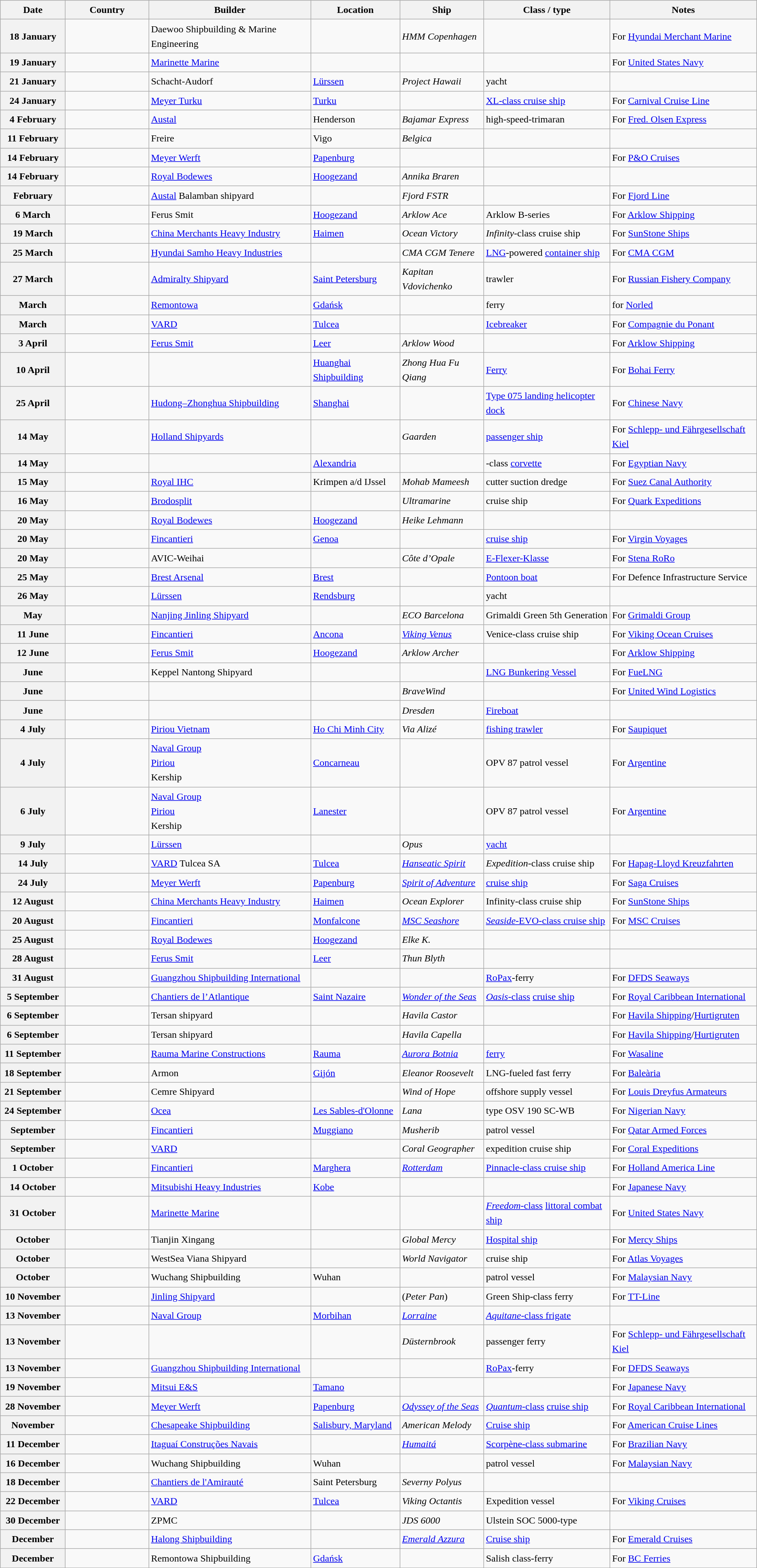<table class="wikitable sortable" style="font-size:1.00em; line-height:1.5em;">
<tr>
<th width="100">Date</th>
<th width="130">Country</th>
<th>Builder</th>
<th>Location</th>
<th>Ship</th>
<th>Class / type</th>
<th>Notes</th>
</tr>
<tr>
<th>18 January</th>
<td></td>
<td>Daewoo Shipbuilding & Marine Engineering</td>
<td></td>
<td><em>HMM Copenhagen</em></td>
<td></td>
<td>For <a href='#'>Hyundai Merchant Marine</a></td>
</tr>
<tr>
<th>19 January</th>
<td></td>
<td><a href='#'>Marinette Marine</a></td>
<td></td>
<td></td>
<td></td>
<td>For <a href='#'>United States Navy</a></td>
</tr>
<tr>
<th>21 January</th>
<td></td>
<td>Schacht-Audorf</td>
<td><a href='#'>Lürssen</a></td>
<td><em>Project Hawaii</em></td>
<td>yacht</td>
<td></td>
</tr>
<tr>
<th>24 January</th>
<td></td>
<td><a href='#'>Meyer Turku</a></td>
<td><a href='#'>Turku</a></td>
<td></td>
<td><a href='#'>XL-class cruise ship</a></td>
<td>For <a href='#'>Carnival Cruise Line</a></td>
</tr>
<tr>
<th>4 February</th>
<td></td>
<td><a href='#'>Austal</a></td>
<td>Henderson</td>
<td><em>Bajamar Express</em></td>
<td>high-speed-trimaran</td>
<td>For <a href='#'>Fred. Olsen Express</a></td>
</tr>
<tr>
<th>11 February</th>
<td></td>
<td>Freire</td>
<td>Vigo</td>
<td><em>Belgica</em></td>
<td></td>
<td></td>
</tr>
<tr>
<th>14 February</th>
<td></td>
<td><a href='#'>Meyer Werft</a></td>
<td><a href='#'>Papenburg</a></td>
<td></td>
<td></td>
<td>For <a href='#'>P&O Cruises</a></td>
</tr>
<tr>
<th>14 February</th>
<td></td>
<td><a href='#'>Royal Bodewes</a></td>
<td><a href='#'>Hoogezand</a></td>
<td><em>Annika Braren</em></td>
<td></td>
<td></td>
</tr>
<tr>
<th>February</th>
<td></td>
<td><a href='#'>Austal</a> Balamban shipyard</td>
<td></td>
<td><em>Fjord FSTR</em></td>
<td></td>
<td>For <a href='#'>Fjord Line</a></td>
</tr>
<tr>
<th>6 March</th>
<td></td>
<td>Ferus Smit</td>
<td><a href='#'>Hoogezand</a></td>
<td><em>Arklow Ace</em></td>
<td>Arklow B-series</td>
<td>For <a href='#'>Arklow Shipping</a></td>
</tr>
<tr>
<th>19 March</th>
<td></td>
<td><a href='#'>China Merchants Heavy Industry</a></td>
<td><a href='#'>Haimen</a></td>
<td><em>Ocean Victory</em></td>
<td><em>Infinity</em>-class cruise ship</td>
<td>For <a href='#'>SunStone Ships</a></td>
</tr>
<tr>
<th>25 March</th>
<td></td>
<td><a href='#'>Hyundai Samho Heavy Industries</a></td>
<td></td>
<td><em>CMA CGM Tenere</em></td>
<td><a href='#'>LNG</a>-powered <a href='#'>container ship</a></td>
<td>For <a href='#'>CMA CGM</a></td>
</tr>
<tr>
<th>27 March</th>
<td></td>
<td><a href='#'>Admiralty Shipyard</a></td>
<td><a href='#'>Saint Petersburg</a></td>
<td><em>Kapitan Vdovichenko</em></td>
<td>trawler</td>
<td>For <a href='#'>Russian Fishery Company</a></td>
</tr>
<tr>
<th>March</th>
<td></td>
<td><a href='#'>Remontowa</a></td>
<td><a href='#'>Gdańsk</a></td>
<td></td>
<td>ferry</td>
<td>for <a href='#'>Norled</a></td>
</tr>
<tr>
<th>March</th>
<td></td>
<td><a href='#'>VARD</a></td>
<td><a href='#'>Tulcea</a></td>
<td></td>
<td><a href='#'>Icebreaker</a></td>
<td>For <a href='#'>Compagnie du Ponant</a></td>
</tr>
<tr>
<th>3 April</th>
<td></td>
<td><a href='#'>Ferus Smit</a></td>
<td><a href='#'>Leer</a></td>
<td><em>Arklow Wood</em></td>
<td></td>
<td>For <a href='#'>Arklow Shipping</a></td>
</tr>
<tr>
<th>10 April</th>
<td></td>
<td></td>
<td><a href='#'>Huanghai Shipbuilding</a></td>
<td><em>Zhong Hua Fu Qiang</em></td>
<td><a href='#'>Ferry</a></td>
<td>For <a href='#'>Bohai Ferry</a></td>
</tr>
<tr>
<th>25 April</th>
<td></td>
<td><a href='#'>Hudong–Zhonghua Shipbuilding</a></td>
<td><a href='#'>Shanghai</a></td>
<td></td>
<td><a href='#'>Type 075 landing helicopter dock</a></td>
<td>For <a href='#'>Chinese Navy</a></td>
</tr>
<tr>
<th>14 May</th>
<td></td>
<td><a href='#'>Holland Shipyards</a></td>
<td></td>
<td><em>Gaarden</em></td>
<td><a href='#'>passenger ship</a></td>
<td>For <a href='#'>Schlepp- und Fährgesellschaft Kiel</a></td>
</tr>
<tr>
<th>14 May</th>
<td></td>
<td></td>
<td><a href='#'>Alexandria</a></td>
<td></td>
<td>-class <a href='#'>corvette</a></td>
<td>For <a href='#'>Egyptian Navy</a></td>
</tr>
<tr>
<th>15 May</th>
<td></td>
<td><a href='#'>Royal IHC</a></td>
<td>Krimpen a/d IJssel</td>
<td><em>Mohab Mameesh</em></td>
<td>cutter suction dredge</td>
<td>For <a href='#'>Suez Canal Authority</a></td>
</tr>
<tr>
<th>16 May</th>
<td></td>
<td><a href='#'>Brodosplit</a></td>
<td></td>
<td><em>Ultramarine</em></td>
<td>cruise ship</td>
<td>For <a href='#'>Quark Expeditions</a></td>
</tr>
<tr>
<th>20 May</th>
<td></td>
<td><a href='#'>Royal Bodewes</a></td>
<td><a href='#'>Hoogezand</a></td>
<td><em>Heike Lehmann</em></td>
<td></td>
<td></td>
</tr>
<tr>
<th>20 May</th>
<td></td>
<td><a href='#'>Fincantieri</a></td>
<td><a href='#'>Genoa</a></td>
<td></td>
<td><a href='#'>cruise ship</a></td>
<td>For <a href='#'>Virgin Voyages</a></td>
</tr>
<tr>
<th>20 May</th>
<td></td>
<td>AVIC-Weihai</td>
<td></td>
<td><em>Côte d’Opale</em></td>
<td><a href='#'>E-Flexer-Klasse</a></td>
<td>For <a href='#'>Stena RoRo</a></td>
</tr>
<tr>
<th>25 May</th>
<td></td>
<td><a href='#'>Brest Arsenal</a></td>
<td><a href='#'>Brest</a></td>
<td></td>
<td><a href='#'>Pontoon boat</a></td>
<td>For Defence Infrastructure Service</td>
</tr>
<tr>
<th>26 May</th>
<td></td>
<td><a href='#'>Lürssen</a></td>
<td><a href='#'>Rendsburg</a></td>
<td></td>
<td>yacht</td>
<td></td>
</tr>
<tr>
<th>May</th>
<td></td>
<td><a href='#'>Nanjing Jinling Shipyard</a></td>
<td></td>
<td><em>ECO Barcelona</em></td>
<td>Grimaldi Green 5th Generation</td>
<td>For <a href='#'>Grimaldi Group</a></td>
</tr>
<tr>
<th>11 June</th>
<td></td>
<td><a href='#'>Fincantieri</a></td>
<td><a href='#'>Ancona</a></td>
<td><em><a href='#'>Viking Venus</a></em></td>
<td>Venice-class cruise ship</td>
<td>For <a href='#'>Viking Ocean Cruises</a></td>
</tr>
<tr>
<th>12 June</th>
<td></td>
<td><a href='#'>Ferus Smit</a></td>
<td><a href='#'>Hoogezand</a></td>
<td><em>Arklow Archer</em></td>
<td></td>
<td>For <a href='#'>Arklow Shipping</a></td>
</tr>
<tr>
<th>June</th>
<td></td>
<td>Keppel Nantong Shipyard</td>
<td></td>
<td></td>
<td><a href='#'>LNG Bunkering Vessel</a></td>
<td>For <a href='#'>FueLNG</a></td>
</tr>
<tr>
<th>June</th>
<td></td>
<td></td>
<td></td>
<td><em>BraveWind</em></td>
<td></td>
<td>For <a href='#'>United Wind Logistics</a></td>
</tr>
<tr>
<th>June</th>
<td></td>
<td></td>
<td></td>
<td><em>Dresden</em></td>
<td><a href='#'>Fireboat</a></td>
<td></td>
</tr>
<tr>
<th>4 July</th>
<td></td>
<td><a href='#'>Piriou Vietnam</a></td>
<td><a href='#'>Ho Chi Minh City</a></td>
<td><em>Via Alizé</em></td>
<td><a href='#'>fishing trawler</a></td>
<td>For <a href='#'>Saupiquet</a></td>
</tr>
<tr>
<th>4 July</th>
<td></td>
<td><a href='#'>Naval Group</a><br><a href='#'>Piriou</a><br>Kership</td>
<td><a href='#'>Concarneau</a></td>
<td></td>
<td>OPV 87 patrol vessel</td>
<td>For <a href='#'>Argentine</a></td>
</tr>
<tr>
<th>6 July</th>
<td></td>
<td><a href='#'>Naval Group</a><br><a href='#'>Piriou</a><br>Kership</td>
<td><a href='#'>Lanester</a></td>
<td></td>
<td>OPV 87 patrol vessel</td>
<td>For <a href='#'>Argentine</a></td>
</tr>
<tr>
<th>9 July</th>
<td></td>
<td><a href='#'>Lürssen</a></td>
<td></td>
<td><em>Opus</em></td>
<td><a href='#'>yacht</a></td>
<td></td>
</tr>
<tr>
<th>14 July</th>
<td></td>
<td><a href='#'>VARD</a> Tulcea  SA</td>
<td><a href='#'>Tulcea</a></td>
<td><em><a href='#'>Hanseatic Spirit</a></em></td>
<td><em>Expedition</em>-class cruise ship</td>
<td>For <a href='#'>Hapag-Lloyd Kreuzfahrten</a></td>
</tr>
<tr>
<th>24 July</th>
<td></td>
<td><a href='#'>Meyer Werft</a></td>
<td><a href='#'>Papenburg</a></td>
<td><a href='#'><em>Spirit of Adventure</em></a></td>
<td><a href='#'>cruise ship</a></td>
<td>For <a href='#'>Saga Cruises</a></td>
</tr>
<tr>
<th>12 August</th>
<td></td>
<td><a href='#'>China Merchants Heavy Industry</a></td>
<td><a href='#'>Haimen</a></td>
<td><em>Ocean Explorer</em></td>
<td>Infinity-class cruise ship</td>
<td>For <a href='#'>SunStone Ships</a></td>
</tr>
<tr>
<th>20 August</th>
<td></td>
<td><a href='#'>Fincantieri</a></td>
<td><a href='#'>Monfalcone</a></td>
<td><em><a href='#'>MSC Seashore</a></em></td>
<td><a href='#'><em>Seaside</em>-EVO-class cruise ship</a></td>
<td>For <a href='#'>MSC Cruises</a></td>
</tr>
<tr>
<th>25 August</th>
<td></td>
<td><a href='#'>Royal Bodewes</a></td>
<td><a href='#'>Hoogezand</a></td>
<td><em>Elke K.</em></td>
<td></td>
<td></td>
</tr>
<tr>
<th>28 August</th>
<td></td>
<td><a href='#'>Ferus Smit</a></td>
<td><a href='#'>Leer</a></td>
<td><em>Thun Blyth</em></td>
<td></td>
<td></td>
</tr>
<tr>
<th>31 August</th>
<td></td>
<td><a href='#'>Guangzhou Shipbuilding International</a></td>
<td></td>
<td></td>
<td><a href='#'>RoPax</a>-ferry</td>
<td>For <a href='#'>DFDS Seaways</a></td>
</tr>
<tr>
<th>5 September</th>
<td></td>
<td><a href='#'>Chantiers de l’Atlantique</a></td>
<td><a href='#'>Saint Nazaire</a></td>
<td><em><a href='#'>Wonder of the Seas</a></em></td>
<td><a href='#'><em>Oasis</em>-class</a> <a href='#'>cruise ship</a></td>
<td>For <a href='#'>Royal Caribbean International</a></td>
</tr>
<tr>
<th>6 September</th>
<td></td>
<td>Tersan shipyard</td>
<td></td>
<td><em>Havila Castor</em></td>
<td></td>
<td>For <a href='#'>Havila Shipping</a>/<a href='#'>Hurtigruten</a></td>
</tr>
<tr>
<th>6 September</th>
<td></td>
<td>Tersan shipyard</td>
<td></td>
<td><em>Havila Capella</em></td>
<td></td>
<td>For <a href='#'>Havila Shipping</a>/<a href='#'>Hurtigruten</a></td>
</tr>
<tr>
<th>11 September</th>
<td></td>
<td><a href='#'>Rauma Marine Constructions</a></td>
<td><a href='#'>Rauma</a></td>
<td><em><a href='#'>Aurora Botnia</a></em></td>
<td><a href='#'>ferry</a></td>
<td>For <a href='#'>Wasaline</a></td>
</tr>
<tr>
<th>18 September</th>
<td></td>
<td>Armon</td>
<td><a href='#'>Gijón</a></td>
<td><em>Eleanor Roosevelt</em></td>
<td>LNG-fueled fast ferry</td>
<td>For <a href='#'>Baleària</a></td>
</tr>
<tr>
<th>21 September</th>
<td></td>
<td>Cemre Shipyard</td>
<td></td>
<td><em>Wind of Hope</em></td>
<td>offshore supply vessel</td>
<td>For <a href='#'>Louis Dreyfus Armateurs</a></td>
</tr>
<tr>
<th>24 September</th>
<td></td>
<td><a href='#'>Ocea</a></td>
<td><a href='#'>Les Sables-d'Olonne</a></td>
<td><em>Lana</em></td>
<td>type OSV 190 SC-WB</td>
<td>For <a href='#'>Nigerian Navy</a></td>
</tr>
<tr>
<th>September</th>
<td></td>
<td><a href='#'>Fincantieri</a></td>
<td><a href='#'>Muggiano</a></td>
<td><em>Musherib</em></td>
<td>patrol vessel</td>
<td>For <a href='#'>Qatar Armed Forces</a></td>
</tr>
<tr>
<th>September</th>
<td></td>
<td><a href='#'>VARD</a></td>
<td></td>
<td><em>Coral Geographer</em></td>
<td>expedition cruise ship</td>
<td>For <a href='#'>Coral Expeditions</a></td>
</tr>
<tr>
<th>1 October</th>
<td></td>
<td><a href='#'>Fincantieri</a></td>
<td><a href='#'>Marghera</a></td>
<td><a href='#'><em>Rotterdam</em></a></td>
<td><a href='#'>Pinnacle-class cruise ship</a></td>
<td>For <a href='#'>Holland America Line</a></td>
</tr>
<tr>
<th>14 October</th>
<td></td>
<td><a href='#'>Mitsubishi Heavy Industries</a></td>
<td><a href='#'>Kobe</a></td>
<td></td>
<td></td>
<td>For <a href='#'>Japanese Navy</a></td>
</tr>
<tr>
<th>31 October</th>
<td></td>
<td><a href='#'>Marinette Marine</a></td>
<td></td>
<td></td>
<td><a href='#'><em>Freedom</em>-class</a> <a href='#'>littoral combat ship</a></td>
<td>For <a href='#'>United States Navy</a></td>
</tr>
<tr>
<th>October</th>
<td></td>
<td>Tianjin Xingang</td>
<td></td>
<td><em>Global Mercy</em></td>
<td><a href='#'>Hospital ship</a></td>
<td>For <a href='#'>Mercy Ships</a></td>
</tr>
<tr>
<th>October</th>
<td></td>
<td>WestSea Viana Shipyard</td>
<td></td>
<td><em>World Navigator</em></td>
<td>cruise ship</td>
<td>For <a href='#'>Atlas Voyages</a></td>
</tr>
<tr>
<th>October</th>
<td></td>
<td>Wuchang Shipbuilding</td>
<td>Wuhan</td>
<td></td>
<td>patrol vessel</td>
<td>For <a href='#'>Malaysian Navy</a></td>
</tr>
<tr>
<th>10 November</th>
<td></td>
<td><a href='#'>Jinling Shipyard</a></td>
<td></td>
<td>(<em>Peter Pan</em>)</td>
<td>Green Ship-class ferry</td>
<td>For <a href='#'>TT-Line</a></td>
</tr>
<tr>
<th>13 November</th>
<td></td>
<td><a href='#'>Naval Group</a></td>
<td><a href='#'>Morbihan</a></td>
<td><a href='#'><em>Lorraine</em></a></td>
<td><a href='#'><em>Aquitane</em>-class frigate</a></td>
<td></td>
</tr>
<tr>
<th>13  November</th>
<td></td>
<td></td>
<td></td>
<td><em>Düsternbrook</em></td>
<td>passenger ferry</td>
<td>For <a href='#'>Schlepp- und Fährgesellschaft Kiel</a></td>
</tr>
<tr>
<th>13 November</th>
<td></td>
<td><a href='#'>Guangzhou Shipbuilding International</a></td>
<td></td>
<td></td>
<td><a href='#'>RoPax</a>-ferry</td>
<td>For <a href='#'>DFDS Seaways</a></td>
</tr>
<tr>
<th>19 November</th>
<td></td>
<td><a href='#'>Mitsui E&S</a></td>
<td><a href='#'>Tamano</a></td>
<td></td>
<td></td>
<td>For <a href='#'>Japanese Navy</a></td>
</tr>
<tr>
<th>28 November</th>
<td></td>
<td><a href='#'>Meyer Werft</a></td>
<td><a href='#'>Papenburg</a></td>
<td><em><a href='#'>Odyssey of the Seas</a></em></td>
<td><a href='#'><em>Quantum</em>-class</a> <a href='#'>cruise ship</a></td>
<td>For <a href='#'>Royal Caribbean International</a></td>
</tr>
<tr>
<th>November</th>
<td></td>
<td><a href='#'>Chesapeake Shipbuilding</a></td>
<td><a href='#'>Salisbury, Maryland</a></td>
<td><em>American Melody</em></td>
<td><a href='#'>Cruise ship</a></td>
<td>For <a href='#'>American Cruise Lines</a></td>
</tr>
<tr>
<th>11 December</th>
<td></td>
<td><a href='#'>Itaguaí Construções Navais</a></td>
<td></td>
<td><a href='#'><em>Humaitá</em></a></td>
<td><a href='#'>Scorpène-class submarine</a></td>
<td>For <a href='#'>Brazilian Navy</a></td>
</tr>
<tr>
<th>16 December</th>
<td></td>
<td>Wuchang Shipbuilding</td>
<td>Wuhan</td>
<td></td>
<td>patrol vessel</td>
<td>For <a href='#'>Malaysian Navy</a></td>
</tr>
<tr>
<th>18 December</th>
<td></td>
<td><a href='#'>Chantiers de l'Amirauté</a></td>
<td>Saint Petersburg</td>
<td><em>Severny Polyus</em></td>
<td></td>
<td></td>
</tr>
<tr>
<th>22 December</th>
<td></td>
<td><a href='#'>VARD</a></td>
<td><a href='#'>Tulcea</a></td>
<td><em>Viking Octantis</em></td>
<td>Expedition vessel</td>
<td>For <a href='#'>Viking Cruises</a></td>
</tr>
<tr>
<th>30 December</th>
<td></td>
<td>ZPMC</td>
<td></td>
<td><em>JDS 6000</em></td>
<td>Ulstein SOC 5000-type</td>
<td></td>
</tr>
<tr>
<th>December</th>
<td></td>
<td><a href='#'>Halong Shipbuilding</a></td>
<td></td>
<td><em><a href='#'>Emerald Azzura</a></em></td>
<td><a href='#'>Cruise ship</a></td>
<td>For <a href='#'>Emerald Cruises</a></td>
</tr>
<tr>
<th>December</th>
<td></td>
<td>Remontowa Shipbuilding</td>
<td><a href='#'>Gdańsk</a></td>
<td></td>
<td>Salish class-ferry</td>
<td>For <a href='#'>BC Ferries</a></td>
</tr>
<tr>
</tr>
</table>
